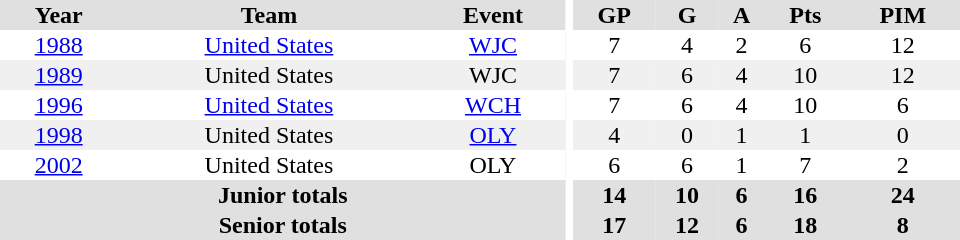<table border="0" cellpadding="1" cellspacing="0" ID="Table3" style="text-align:center; width:40em">
<tr bgcolor="#e0e0e0">
<th>Year</th>
<th>Team</th>
<th>Event</th>
<th rowspan="102" bgcolor="#ffffff"></th>
<th>GP</th>
<th>G</th>
<th>A</th>
<th>Pts</th>
<th>PIM</th>
</tr>
<tr>
<td><a href='#'>1988</a></td>
<td><a href='#'>United States</a></td>
<td><a href='#'>WJC</a></td>
<td>7</td>
<td>4</td>
<td>2</td>
<td>6</td>
<td>12</td>
</tr>
<tr bgcolor="#f0f0f0">
<td><a href='#'>1989</a></td>
<td>United States</td>
<td>WJC</td>
<td>7</td>
<td>6</td>
<td>4</td>
<td>10</td>
<td>12</td>
</tr>
<tr>
<td><a href='#'>1996</a></td>
<td><a href='#'>United States</a></td>
<td><a href='#'>WCH</a></td>
<td>7</td>
<td>6</td>
<td>4</td>
<td>10</td>
<td>6</td>
</tr>
<tr bgcolor="#f0f0f0">
<td><a href='#'>1998</a></td>
<td>United States</td>
<td><a href='#'>OLY</a></td>
<td>4</td>
<td>0</td>
<td>1</td>
<td>1</td>
<td>0</td>
</tr>
<tr>
<td><a href='#'>2002</a></td>
<td>United States</td>
<td>OLY</td>
<td>6</td>
<td>6</td>
<td>1</td>
<td>7</td>
<td>2</td>
</tr>
<tr bgcolor="#e0e0e0">
<th colspan=3>Junior totals</th>
<th>14</th>
<th>10</th>
<th>6</th>
<th>16</th>
<th>24</th>
</tr>
<tr bgcolor="#e0e0e0">
<th colspan=3>Senior totals</th>
<th>17</th>
<th>12</th>
<th>6</th>
<th>18</th>
<th>8</th>
</tr>
</table>
